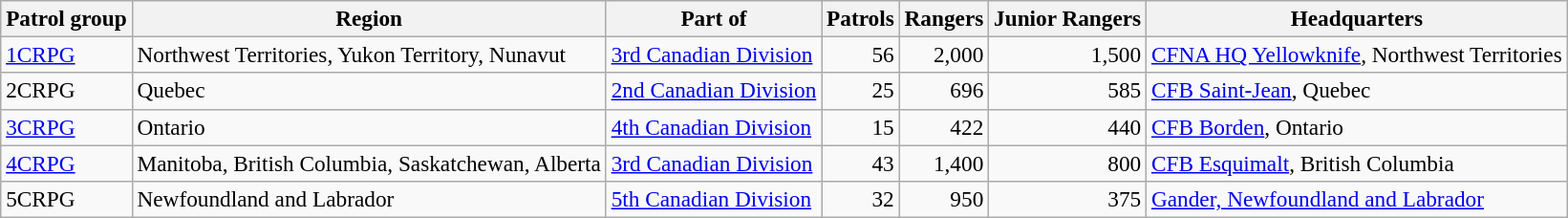<table class="wikitable" style="font-size:97%;">
<tr>
<th>Patrol group</th>
<th>Region</th>
<th>Part of</th>
<th>Patrols</th>
<th>Rangers</th>
<th>Junior Rangers</th>
<th>Headquarters</th>
</tr>
<tr>
<td><a href='#'>1CRPG</a></td>
<td>Northwest Territories, Yukon Territory, Nunavut</td>
<td><a href='#'>3rd Canadian Division</a></td>
<td style="text-align: right">56</td>
<td style="text-align: right">2,000</td>
<td style="text-align: right">1,500</td>
<td><a href='#'>CFNA HQ Yellowknife</a>, Northwest Territories</td>
</tr>
<tr>
<td>2CRPG</td>
<td>Quebec</td>
<td><a href='#'>2nd Canadian Division</a></td>
<td style="text-align: right">25</td>
<td style="text-align: right">696</td>
<td style="text-align: right">585</td>
<td><a href='#'>CFB Saint-Jean</a>, Quebec</td>
</tr>
<tr>
<td><a href='#'>3CRPG</a></td>
<td>Ontario</td>
<td><a href='#'>4th Canadian Division</a></td>
<td style="text-align: right">15</td>
<td style="text-align: right">422</td>
<td style="text-align: right">440</td>
<td><a href='#'>CFB Borden</a>, Ontario</td>
</tr>
<tr>
<td><a href='#'>4CRPG</a></td>
<td>Manitoba, British Columbia, Saskatchewan, Alberta</td>
<td><a href='#'>3rd Canadian Division</a></td>
<td style="text-align: right">43</td>
<td style="text-align: right">1,400</td>
<td style="text-align: right">800</td>
<td><a href='#'>CFB Esquimalt</a>, British Columbia</td>
</tr>
<tr>
<td>5CRPG</td>
<td>Newfoundland and Labrador</td>
<td><a href='#'>5th Canadian Division</a></td>
<td style="text-align: right">32</td>
<td style="text-align: right">950</td>
<td style="text-align: right">375</td>
<td><a href='#'>Gander, Newfoundland and Labrador</a></td>
</tr>
</table>
